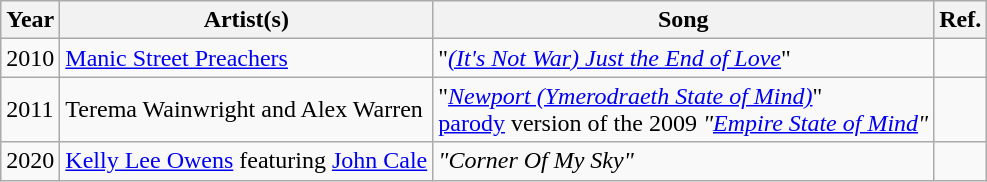<table class="wikitable">
<tr>
<th>Year</th>
<th>Artist(s)</th>
<th>Song</th>
<th>Ref.</th>
</tr>
<tr>
<td>2010</td>
<td><a href='#'>Manic Street Preachers</a></td>
<td>"<em><a href='#'>(It's Not War) Just the End of Love</a></em>"</td>
<td></td>
</tr>
<tr>
<td>2011</td>
<td>Terema Wainwright and Alex Warren</td>
<td>"<em><a href='#'>Newport (Ymerodraeth State of Mind)</a></em>"<br><a href='#'>parody</a> version of the 2009 <em>"<a href='#'>Empire State of Mind</a>"</em></td>
<td></td>
</tr>
<tr>
<td>2020</td>
<td><a href='#'>Kelly Lee Owens</a> featuring <a href='#'>John Cale</a></td>
<td><em>"Corner Of My Sky"</em></td>
<td></td>
</tr>
</table>
